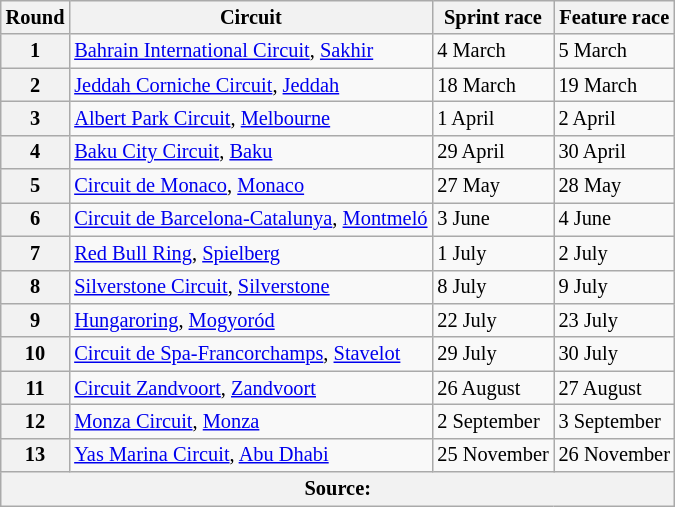<table class=wikitable style="font-size:85%;">
<tr>
<th>Round</th>
<th>Circuit</th>
<th nowrap>Sprint race</th>
<th nowrap>Feature race</th>
</tr>
<tr>
<th>1</th>
<td nowrap> <a href='#'>Bahrain International Circuit</a>, <a href='#'>Sakhir</a></td>
<td>4 March</td>
<td>5 March</td>
</tr>
<tr>
<th>2</th>
<td nowrap> <a href='#'>Jeddah Corniche Circuit</a>, <a href='#'>Jeddah</a></td>
<td>18 March</td>
<td>19 March</td>
</tr>
<tr>
<th>3</th>
<td nowrap> <a href='#'>Albert Park Circuit</a>, <a href='#'>Melbourne</a></td>
<td>1 April</td>
<td>2 April</td>
</tr>
<tr>
<th>4</th>
<td nowrap> <a href='#'>Baku City Circuit</a>, <a href='#'>Baku</a></td>
<td>29 April</td>
<td>30 April</td>
</tr>
<tr>
<th>5</th>
<td nowrap> <a href='#'>Circuit de Monaco</a>, <a href='#'>Monaco</a></td>
<td>27 May</td>
<td>28 May</td>
</tr>
<tr>
<th>6</th>
<td nowrap> <a href='#'>Circuit de Barcelona-Catalunya</a>, <a href='#'>Montmeló</a></td>
<td>3 June</td>
<td>4 June</td>
</tr>
<tr>
<th>7</th>
<td nowrap> <a href='#'>Red Bull Ring</a>, <a href='#'>Spielberg</a></td>
<td>1 July</td>
<td>2 July</td>
</tr>
<tr>
<th>8</th>
<td nowrap> <a href='#'>Silverstone Circuit</a>, <a href='#'>Silverstone</a></td>
<td>8 July</td>
<td>9 July</td>
</tr>
<tr>
<th>9</th>
<td nowrap> <a href='#'>Hungaroring</a>, <a href='#'>Mogyoród</a></td>
<td>22 July</td>
<td>23 July</td>
</tr>
<tr>
<th>10</th>
<td nowrap> <a href='#'>Circuit de Spa-Francorchamps</a>, <a href='#'>Stavelot</a></td>
<td>29 July</td>
<td>30 July</td>
</tr>
<tr>
<th>11</th>
<td nowrap> <a href='#'>Circuit Zandvoort</a>, <a href='#'>Zandvoort</a></td>
<td>26 August</td>
<td>27 August</td>
</tr>
<tr>
<th>12</th>
<td nowrap> <a href='#'>Monza Circuit</a>, <a href='#'>Monza</a></td>
<td nowrap>2 September</td>
<td>3 September</td>
</tr>
<tr>
<th>13</th>
<td nowrap> <a href='#'>Yas Marina Circuit</a>, <a href='#'>Abu Dhabi</a></td>
<td nowrap>25 November</td>
<td nowrap>26 November</td>
</tr>
<tr>
<th colspan="4">Source:</th>
</tr>
</table>
